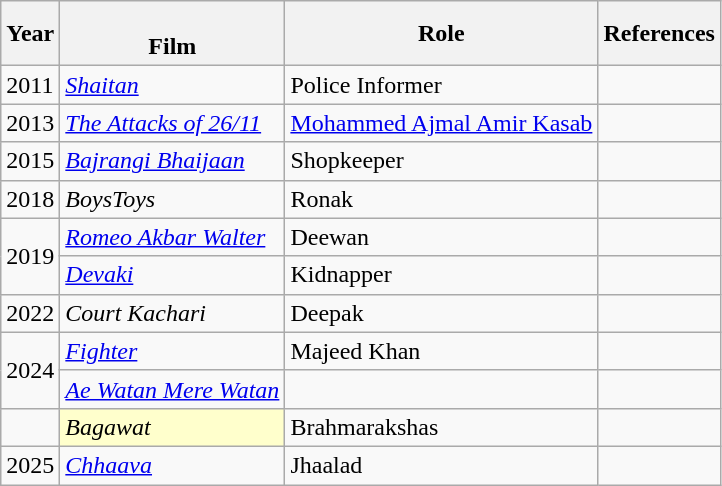<table class="wikitable">
<tr>
<th>Year</th>
<th><br>Film</th>
<th>Role</th>
<th>References</th>
</tr>
<tr>
<td>2011</td>
<td><em><a href='#'>Shaitan</a></em></td>
<td>Police Informer</td>
<td></td>
</tr>
<tr>
<td>2013</td>
<td><em><a href='#'>The Attacks of 26/11</a></em></td>
<td><a href='#'>Mohammed Ajmal Amir Kasab</a></td>
<td></td>
</tr>
<tr>
<td>2015</td>
<td><em><a href='#'>Bajrangi Bhaijaan</a></em></td>
<td>Shopkeeper</td>
<td></td>
</tr>
<tr>
<td>2018</td>
<td><em>BoysToys</em></td>
<td>Ronak</td>
<td></td>
</tr>
<tr>
<td rowspan="2">2019</td>
<td><em><a href='#'>Romeo Akbar Walter</a></em></td>
<td>Deewan</td>
<td></td>
</tr>
<tr>
<td><em><a href='#'>Devaki</a></em></td>
<td>Kidnapper</td>
<td></td>
</tr>
<tr>
<td>2022</td>
<td><em>Court Kachari</em></td>
<td>Deepak</td>
<td></td>
</tr>
<tr>
<td rowspan="2">2024</td>
<td><em><a href='#'>Fighter</a></em></td>
<td>Majeed Khan</td>
<td></td>
</tr>
<tr>
<td><em><a href='#'>Ae Watan Mere Watan</a></em></td>
<td></td>
<td></td>
</tr>
<tr>
<td></td>
<td style="background:#FFFFCC;" !scope="row"><em>Bagawat</em></td>
<td>Brahmarakshas</td>
<td></td>
</tr>
<tr>
<td>2025</td>
<td><em><a href='#'>Chhaava</a></em></td>
<td>Jhaalad</td>
<td></td>
</tr>
</table>
